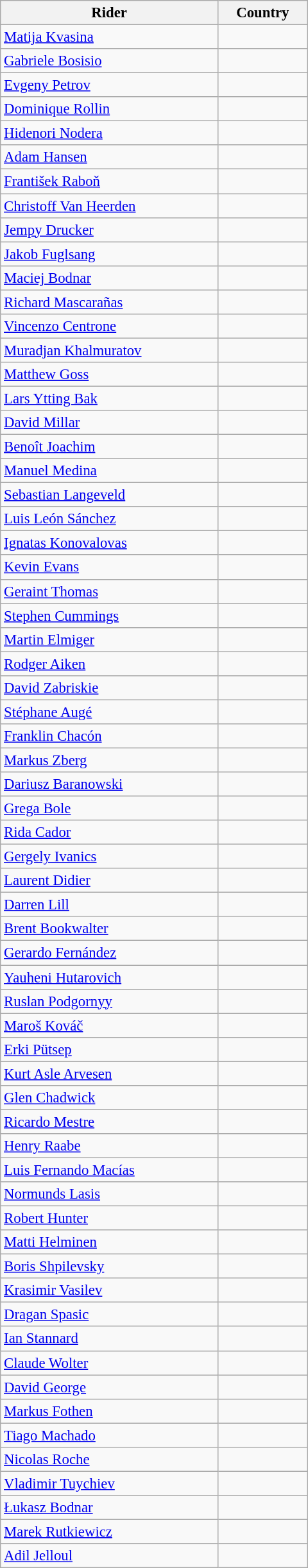<table class="wikitable" style="font-size:95%; text-align:left; width:320px;">
<tr>
<th>Rider</th>
<th>Country</th>
</tr>
<tr>
<td><a href='#'>Matija Kvasina</a></td>
<td></td>
</tr>
<tr>
<td><a href='#'>Gabriele Bosisio</a></td>
<td></td>
</tr>
<tr>
<td><a href='#'>Evgeny Petrov</a></td>
<td></td>
</tr>
<tr>
<td><a href='#'>Dominique Rollin</a></td>
<td></td>
</tr>
<tr>
<td><a href='#'>Hidenori Nodera</a></td>
<td></td>
</tr>
<tr>
<td><a href='#'>Adam Hansen</a></td>
<td></td>
</tr>
<tr>
<td><a href='#'>František Raboň</a></td>
<td></td>
</tr>
<tr>
<td><a href='#'>Christoff Van Heerden</a></td>
<td></td>
</tr>
<tr>
<td><a href='#'>Jempy Drucker</a></td>
<td></td>
</tr>
<tr>
<td><a href='#'>Jakob Fuglsang</a></td>
<td></td>
</tr>
<tr>
<td><a href='#'>Maciej Bodnar</a></td>
<td></td>
</tr>
<tr>
<td><a href='#'>Richard Mascarañas</a></td>
<td></td>
</tr>
<tr>
<td><a href='#'>Vincenzo Centrone</a></td>
<td></td>
</tr>
<tr>
<td><a href='#'>Muradjan Khalmuratov</a></td>
<td></td>
</tr>
<tr>
<td><a href='#'>Matthew Goss</a></td>
<td></td>
</tr>
<tr>
<td><a href='#'>Lars Ytting Bak</a></td>
<td></td>
</tr>
<tr>
<td><a href='#'>David Millar</a></td>
<td></td>
</tr>
<tr>
<td><a href='#'>Benoît Joachim</a></td>
<td></td>
</tr>
<tr>
<td><a href='#'>Manuel Medina</a></td>
<td></td>
</tr>
<tr>
<td><a href='#'>Sebastian Langeveld</a></td>
<td></td>
</tr>
<tr>
<td><a href='#'>Luis León Sánchez</a></td>
<td></td>
</tr>
<tr>
<td><a href='#'>Ignatas Konovalovas</a></td>
<td></td>
</tr>
<tr>
<td><a href='#'>Kevin Evans</a></td>
<td></td>
</tr>
<tr>
<td><a href='#'>Geraint Thomas</a></td>
<td></td>
</tr>
<tr>
<td><a href='#'>Stephen Cummings</a></td>
<td></td>
</tr>
<tr>
<td><a href='#'>Martin Elmiger</a></td>
<td></td>
</tr>
<tr>
<td><a href='#'>Rodger Aiken</a></td>
<td></td>
</tr>
<tr>
<td><a href='#'>David Zabriskie</a></td>
<td></td>
</tr>
<tr>
<td><a href='#'>Stéphane Augé</a></td>
<td></td>
</tr>
<tr>
<td><a href='#'>Franklin Chacón</a></td>
<td></td>
</tr>
<tr>
<td><a href='#'>Markus Zberg</a></td>
<td></td>
</tr>
<tr>
<td><a href='#'>Dariusz Baranowski</a></td>
<td></td>
</tr>
<tr>
<td><a href='#'>Grega Bole</a></td>
<td></td>
</tr>
<tr>
<td><a href='#'>Rida Cador</a></td>
<td></td>
</tr>
<tr>
<td><a href='#'>Gergely Ivanics</a></td>
<td></td>
</tr>
<tr>
<td><a href='#'>Laurent Didier</a></td>
<td></td>
</tr>
<tr>
<td><a href='#'>Darren Lill</a></td>
<td></td>
</tr>
<tr>
<td><a href='#'>Brent Bookwalter</a></td>
<td></td>
</tr>
<tr>
<td><a href='#'>Gerardo Fernández</a></td>
<td></td>
</tr>
<tr>
<td><a href='#'>Yauheni Hutarovich</a></td>
<td></td>
</tr>
<tr>
<td><a href='#'>Ruslan Podgornyy</a></td>
<td></td>
</tr>
<tr>
<td><a href='#'>Maroš Kováč</a></td>
<td></td>
</tr>
<tr>
<td><a href='#'>Erki Pütsep</a></td>
<td></td>
</tr>
<tr>
<td><a href='#'>Kurt Asle Arvesen</a></td>
<td></td>
</tr>
<tr>
<td><a href='#'>Glen Chadwick</a></td>
<td></td>
</tr>
<tr>
<td><a href='#'>Ricardo Mestre</a></td>
<td></td>
</tr>
<tr>
<td><a href='#'>Henry Raabe</a></td>
<td></td>
</tr>
<tr>
<td><a href='#'>Luis Fernando Macías</a></td>
<td></td>
</tr>
<tr>
<td><a href='#'>Normunds Lasis</a></td>
<td></td>
</tr>
<tr>
<td><a href='#'>Robert Hunter</a></td>
<td></td>
</tr>
<tr>
<td><a href='#'>Matti Helminen</a></td>
<td></td>
</tr>
<tr>
<td><a href='#'>Boris Shpilevsky</a></td>
<td></td>
</tr>
<tr>
<td><a href='#'>Krasimir Vasilev</a></td>
<td></td>
</tr>
<tr>
<td><a href='#'>Dragan Spasic</a></td>
<td></td>
</tr>
<tr>
<td><a href='#'>Ian Stannard</a></td>
<td></td>
</tr>
<tr>
<td><a href='#'>Claude Wolter</a></td>
<td></td>
</tr>
<tr>
<td><a href='#'>David George</a></td>
<td></td>
</tr>
<tr>
<td><a href='#'>Markus Fothen</a></td>
<td></td>
</tr>
<tr>
<td><a href='#'>Tiago Machado</a></td>
<td></td>
</tr>
<tr>
<td><a href='#'>Nicolas Roche</a></td>
<td></td>
</tr>
<tr>
<td><a href='#'>Vladimir Tuychiev</a></td>
<td></td>
</tr>
<tr>
<td><a href='#'>Łukasz Bodnar</a></td>
<td></td>
</tr>
<tr>
<td><a href='#'>Marek Rutkiewicz</a></td>
<td></td>
</tr>
<tr>
<td><a href='#'>Adil Jelloul</a></td>
<td></td>
</tr>
</table>
